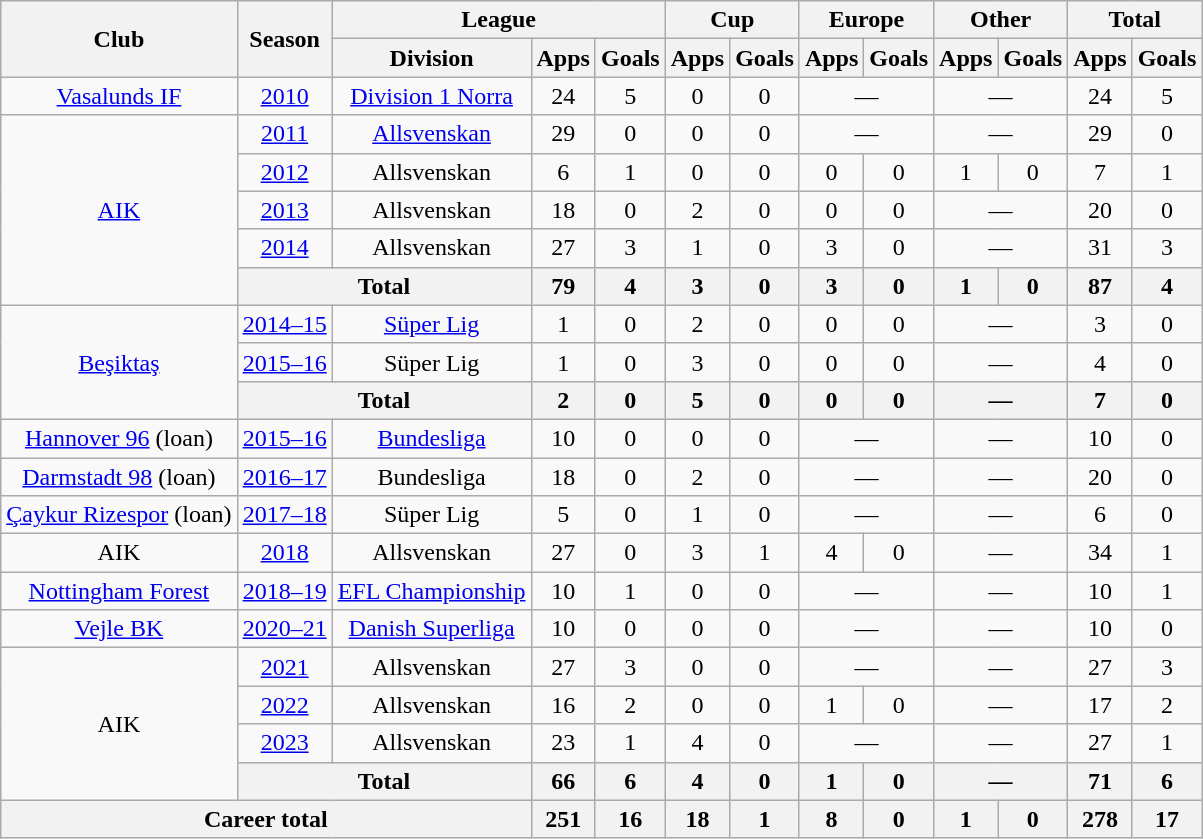<table class="wikitable" style="text-align: center;">
<tr>
<th rowspan=2>Club</th>
<th rowspan=2>Season</th>
<th colspan=3>League</th>
<th colspan=2>Cup</th>
<th colspan=2>Europe</th>
<th colspan="2">Other</th>
<th colspan=2>Total</th>
</tr>
<tr>
<th>Division</th>
<th>Apps</th>
<th>Goals</th>
<th>Apps</th>
<th>Goals</th>
<th>Apps</th>
<th>Goals</th>
<th>Apps</th>
<th>Goals</th>
<th>Apps</th>
<th>Goals</th>
</tr>
<tr>
<td><a href='#'>Vasalunds IF</a></td>
<td><a href='#'>2010</a></td>
<td><a href='#'>Division 1 Norra</a></td>
<td>24</td>
<td>5</td>
<td>0</td>
<td>0</td>
<td colspan="2">—</td>
<td colspan="2">—</td>
<td>24</td>
<td>5</td>
</tr>
<tr>
<td rowspan=5><a href='#'>AIK</a></td>
<td><a href='#'>2011</a></td>
<td><a href='#'>Allsvenskan</a></td>
<td>29</td>
<td>0</td>
<td>0</td>
<td>0</td>
<td colspan="2">—</td>
<td colspan="2">—</td>
<td>29</td>
<td>0</td>
</tr>
<tr>
<td><a href='#'>2012</a></td>
<td>Allsvenskan</td>
<td>6</td>
<td>1</td>
<td>0</td>
<td>0</td>
<td>0</td>
<td>0</td>
<td>1</td>
<td>0</td>
<td>7</td>
<td>1</td>
</tr>
<tr>
<td><a href='#'>2013</a></td>
<td>Allsvenskan</td>
<td>18</td>
<td>0</td>
<td>2</td>
<td>0</td>
<td>0</td>
<td>0</td>
<td colspan="2">—</td>
<td>20</td>
<td>0</td>
</tr>
<tr>
<td><a href='#'>2014</a></td>
<td>Allsvenskan</td>
<td>27</td>
<td>3</td>
<td>1</td>
<td>0</td>
<td>3</td>
<td>0</td>
<td colspan="2">—</td>
<td>31</td>
<td>3</td>
</tr>
<tr>
<th colspan=2>Total</th>
<th>79</th>
<th>4</th>
<th>3</th>
<th>0</th>
<th>3</th>
<th>0</th>
<th>1</th>
<th>0</th>
<th>87</th>
<th>4</th>
</tr>
<tr>
<td rowspan="3"><a href='#'>Beşiktaş</a></td>
<td><a href='#'>2014–15</a></td>
<td><a href='#'>Süper Lig</a></td>
<td>1</td>
<td>0</td>
<td>2</td>
<td>0</td>
<td>0</td>
<td>0</td>
<td colspan="2">—</td>
<td>3</td>
<td>0</td>
</tr>
<tr>
<td><a href='#'>2015–16</a></td>
<td>Süper Lig</td>
<td>1</td>
<td>0</td>
<td>3</td>
<td>0</td>
<td>0</td>
<td>0</td>
<td colspan="2">—</td>
<td>4</td>
<td>0</td>
</tr>
<tr>
<th colspan="2">Total</th>
<th>2</th>
<th>0</th>
<th>5</th>
<th>0</th>
<th>0</th>
<th>0</th>
<th colspan="2">—</th>
<th>7</th>
<th>0</th>
</tr>
<tr>
<td><a href='#'>Hannover 96</a> (loan)</td>
<td><a href='#'>2015–16</a></td>
<td><a href='#'>Bundesliga</a></td>
<td>10</td>
<td>0</td>
<td>0</td>
<td>0</td>
<td colspan="2">—</td>
<td colspan="2">—</td>
<td>10</td>
<td>0</td>
</tr>
<tr>
<td><a href='#'>Darmstadt 98</a> (loan)</td>
<td><a href='#'>2016–17</a></td>
<td>Bundesliga</td>
<td>18</td>
<td>0</td>
<td>2</td>
<td>0</td>
<td colspan="2">—</td>
<td colspan="2">—</td>
<td>20</td>
<td>0</td>
</tr>
<tr>
<td><a href='#'>Çaykur Rizespor</a> (loan)</td>
<td><a href='#'>2017–18</a></td>
<td>Süper Lig</td>
<td>5</td>
<td>0</td>
<td>1</td>
<td>0</td>
<td colspan="2">—</td>
<td colspan="2">—</td>
<td>6</td>
<td>0</td>
</tr>
<tr>
<td>AIK</td>
<td><a href='#'>2018</a></td>
<td>Allsvenskan</td>
<td>27</td>
<td>0</td>
<td>3</td>
<td>1</td>
<td>4</td>
<td>0</td>
<td colspan="2">—</td>
<td>34</td>
<td>1</td>
</tr>
<tr>
<td><a href='#'>Nottingham Forest</a></td>
<td><a href='#'>2018–19</a></td>
<td><a href='#'>EFL Championship</a></td>
<td>10</td>
<td>1</td>
<td>0</td>
<td>0</td>
<td colspan="2">—</td>
<td colspan="2">—</td>
<td>10</td>
<td>1</td>
</tr>
<tr>
<td><a href='#'>Vejle BK</a></td>
<td><a href='#'>2020–21</a></td>
<td><a href='#'>Danish Superliga</a></td>
<td>10</td>
<td>0</td>
<td>0</td>
<td>0</td>
<td colspan="2">—</td>
<td colspan="2">—</td>
<td>10</td>
<td>0</td>
</tr>
<tr>
<td rowspan="4">AIK</td>
<td><a href='#'>2021</a></td>
<td>Allsvenskan</td>
<td>27</td>
<td>3</td>
<td>0</td>
<td>0</td>
<td colspan="2">—</td>
<td colspan="2">—</td>
<td>27</td>
<td>3</td>
</tr>
<tr>
<td><a href='#'>2022</a></td>
<td>Allsvenskan</td>
<td>16</td>
<td>2</td>
<td>0</td>
<td>0</td>
<td>1</td>
<td>0</td>
<td colspan="2">—</td>
<td>17</td>
<td>2</td>
</tr>
<tr>
<td><a href='#'>2023</a></td>
<td>Allsvenskan</td>
<td>23</td>
<td>1</td>
<td>4</td>
<td>0</td>
<td colspan="2">—</td>
<td colspan="2">—</td>
<td>27</td>
<td>1</td>
</tr>
<tr>
<th colspan="2">Total</th>
<th>66</th>
<th>6</th>
<th>4</th>
<th>0</th>
<th>1</th>
<th>0</th>
<th colspan="2">—</th>
<th>71</th>
<th>6</th>
</tr>
<tr>
<th colspan="3">Career total</th>
<th>251</th>
<th>16</th>
<th>18</th>
<th>1</th>
<th>8</th>
<th>0</th>
<th>1</th>
<th>0</th>
<th>278</th>
<th>17</th>
</tr>
</table>
